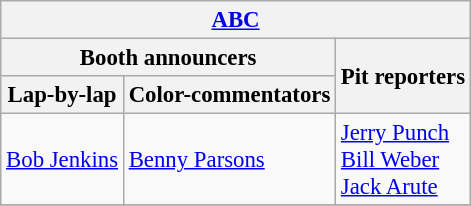<table class="wikitable" style="font-size: 95%">
<tr>
<th colspan=3><a href='#'>ABC</a></th>
</tr>
<tr>
<th colspan=2>Booth announcers</th>
<th rowspan=2>Pit reporters</th>
</tr>
<tr>
<th><strong>Lap-by-lap</strong></th>
<th><strong>Color-commentators</strong></th>
</tr>
<tr>
<td><a href='#'>Bob Jenkins</a></td>
<td><a href='#'>Benny Parsons</a></td>
<td><a href='#'>Jerry Punch</a> <br> <a href='#'>Bill Weber</a> <br> <a href='#'>Jack Arute</a></td>
</tr>
<tr>
</tr>
</table>
